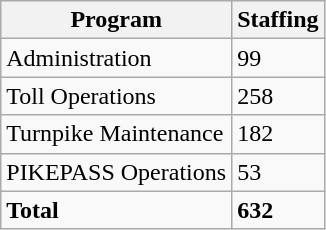<table border="1" cellspacing="0" cellpadding="5" style="border-collapse:collapse;" class="wikitable">
<tr>
<th>Program</th>
<th>Staffing</th>
</tr>
<tr>
<td>Administration</td>
<td>99</td>
</tr>
<tr>
<td>Toll Operations</td>
<td>258</td>
</tr>
<tr>
<td>Turnpike Maintenance</td>
<td>182</td>
</tr>
<tr>
<td>PIKEPASS Operations</td>
<td>53</td>
</tr>
<tr>
<td><strong>Total</strong></td>
<td><strong>632</strong></td>
</tr>
</table>
